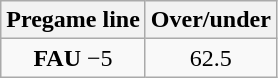<table class="wikitable">
<tr align="center">
<th style=>Pregame line</th>
<th style=>Over/under</th>
</tr>
<tr align="center">
<td><strong>FAU</strong> −5</td>
<td>62.5</td>
</tr>
</table>
